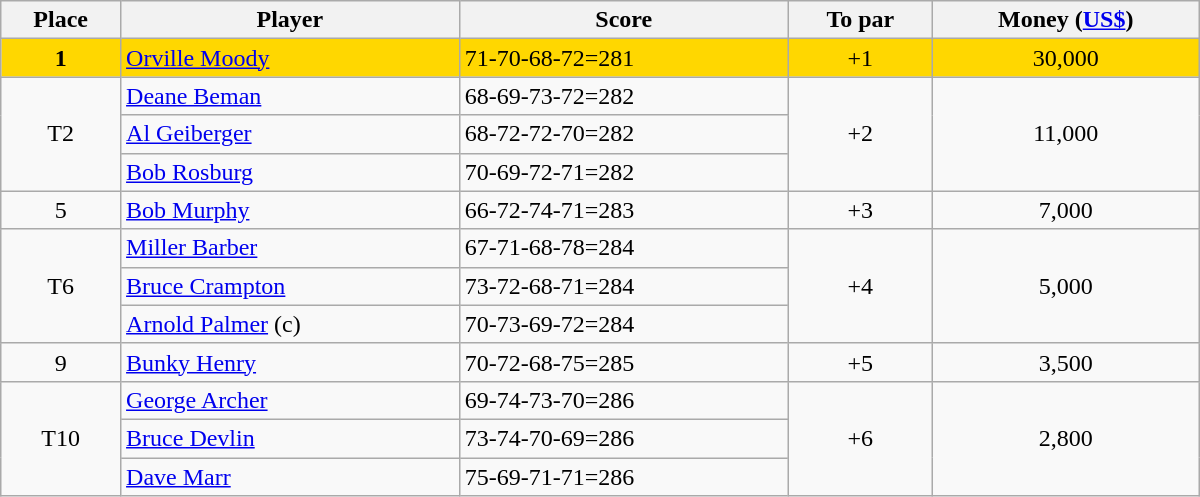<table class="wikitable" style="width:50em;margin-bottom:0;">
<tr>
<th>Place</th>
<th>Player</th>
<th>Score</th>
<th>To par</th>
<th>Money (<a href='#'>US$</a>)</th>
</tr>
<tr style="background:gold">
<td align=center><strong>1</strong></td>
<td> <a href='#'>Orville Moody</a></td>
<td>71-70-68-72=281</td>
<td align=center>+1</td>
<td align=center>30,000</td>
</tr>
<tr>
<td rowspan=3 align=center>T2</td>
<td> <a href='#'>Deane Beman</a></td>
<td>68-69-73-72=282</td>
<td rowspan=3 align=center>+2</td>
<td rowspan=3 align=center>11,000</td>
</tr>
<tr>
<td> <a href='#'>Al Geiberger</a></td>
<td>68-72-72-70=282</td>
</tr>
<tr>
<td> <a href='#'>Bob Rosburg</a></td>
<td>70-69-72-71=282</td>
</tr>
<tr>
<td align=center>5</td>
<td> <a href='#'>Bob Murphy</a></td>
<td>66-72-74-71=283</td>
<td align=center>+3</td>
<td align=center>7,000</td>
</tr>
<tr>
<td rowspan=3 align=center>T6</td>
<td> <a href='#'>Miller Barber</a></td>
<td>67-71-68-78=284</td>
<td rowspan=3 align=center>+4</td>
<td rowspan=3 align=center>5,000</td>
</tr>
<tr>
<td> <a href='#'>Bruce Crampton</a></td>
<td>73-72-68-71=284</td>
</tr>
<tr>
<td> <a href='#'>Arnold Palmer</a> (c)</td>
<td>70-73-69-72=284</td>
</tr>
<tr>
<td align=center>9</td>
<td> <a href='#'>Bunky Henry</a></td>
<td>70-72-68-75=285</td>
<td align=center>+5</td>
<td align=center>3,500</td>
</tr>
<tr>
<td rowspan=3 align=center>T10</td>
<td> <a href='#'>George Archer</a></td>
<td>69-74-73-70=286</td>
<td rowspan=3 align=center>+6</td>
<td rowspan=3 align=center>2,800</td>
</tr>
<tr>
<td> <a href='#'>Bruce Devlin</a></td>
<td>73-74-70-69=286</td>
</tr>
<tr>
<td> <a href='#'>Dave Marr</a></td>
<td>75-69-71-71=286</td>
</tr>
</table>
